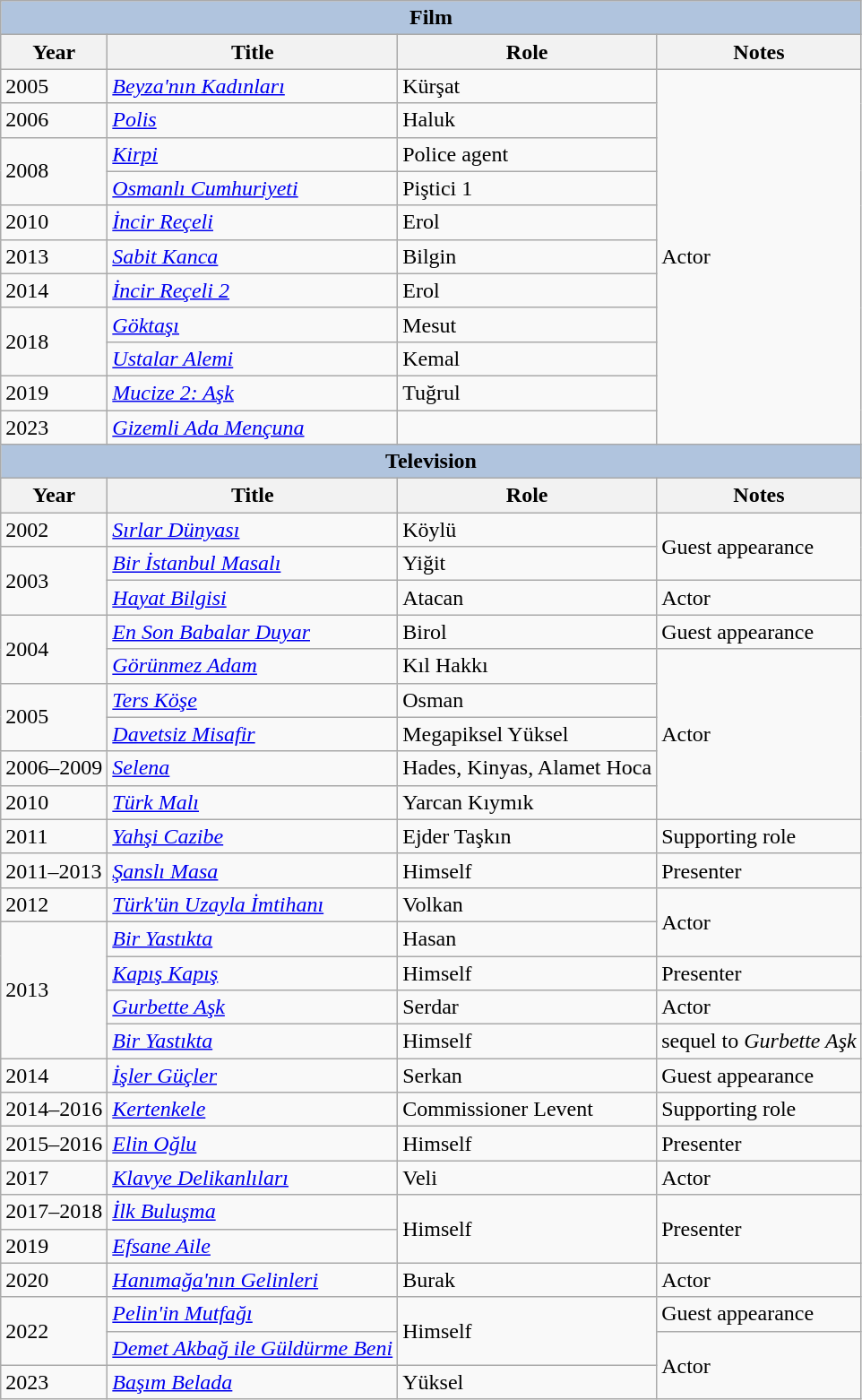<table class="wikitable">
<tr>
<th colspan="4" style="background:LightSteelBlue">Film</th>
</tr>
<tr>
<th>Year</th>
<th>Title</th>
<th>Role</th>
<th>Notes</th>
</tr>
<tr>
<td>2005</td>
<td><em><a href='#'>Beyza'nın Kadınları</a></em></td>
<td>Kürşat</td>
<td rowspan="11">Actor</td>
</tr>
<tr>
<td>2006</td>
<td><a href='#'><em>Polis</em></a></td>
<td>Haluk</td>
</tr>
<tr>
<td rowspan="2">2008</td>
<td><a href='#'><em>Kirpi</em></a></td>
<td>Police agent</td>
</tr>
<tr>
<td><em><a href='#'>Osmanlı Cumhuriyeti</a></em></td>
<td>Piştici 1</td>
</tr>
<tr>
<td>2010</td>
<td><em><a href='#'>İncir Reçeli</a></em></td>
<td>Erol</td>
</tr>
<tr>
<td>2013</td>
<td><em><a href='#'>Sabit Kanca</a></em></td>
<td>Bilgin</td>
</tr>
<tr>
<td>2014</td>
<td><em><a href='#'>İncir Reçeli 2</a></em></td>
<td>Erol</td>
</tr>
<tr>
<td rowspan="2">2018</td>
<td><a href='#'><em>Göktaşı</em></a></td>
<td>Mesut</td>
</tr>
<tr>
<td><em><a href='#'>Ustalar Alemi</a></em></td>
<td>Kemal</td>
</tr>
<tr>
<td>2019</td>
<td><em><a href='#'>Mucize 2: Aşk</a></em></td>
<td>Tuğrul</td>
</tr>
<tr>
<td>2023</td>
<td><em><a href='#'>Gizemli Ada Mençuna</a></em></td>
<td></td>
</tr>
<tr>
<th colspan="4" style="background:LightSteelBlue">Television</th>
</tr>
<tr>
<th>Year</th>
<th>Title</th>
<th>Role</th>
<th>Notes</th>
</tr>
<tr>
<td>2002</td>
<td><a href='#'><em>Sırlar Dünyası</em></a></td>
<td>Köylü</td>
<td rowspan="2">Guest appearance</td>
</tr>
<tr>
<td rowspan="2">2003</td>
<td><em><a href='#'>Bir İstanbul Masalı</a></em></td>
<td>Yiğit</td>
</tr>
<tr>
<td><em><a href='#'>Hayat Bilgisi</a></em></td>
<td>Atacan</td>
<td>Actor</td>
</tr>
<tr>
<td rowspan="2">2004</td>
<td><em><a href='#'>En Son Babalar Duyar</a></em></td>
<td>Birol</td>
<td>Guest appearance</td>
</tr>
<tr>
<td><a href='#'><em>Görünmez Adam</em></a></td>
<td>Kıl Hakkı</td>
<td rowspan="5">Actor</td>
</tr>
<tr>
<td rowspan="2">2005</td>
<td><a href='#'><em>Ters Köşe</em></a></td>
<td>Osman</td>
</tr>
<tr>
<td><em><a href='#'>Davetsiz Misafir</a></em></td>
<td>Megapiksel Yüksel</td>
</tr>
<tr>
<td>2006–2009</td>
<td><a href='#'><em>Selena</em></a></td>
<td>Hades, Kinyas, Alamet Hoca</td>
</tr>
<tr>
<td>2010</td>
<td><a href='#'><em>Türk Malı</em></a></td>
<td>Yarcan Kıymık</td>
</tr>
<tr>
<td>2011</td>
<td><em><a href='#'>Yahşi Cazibe</a></em></td>
<td>Ejder Taşkın</td>
<td>Supporting role</td>
</tr>
<tr>
<td>2011–2013</td>
<td><em><a href='#'>Şanslı Masa</a></em></td>
<td>Himself</td>
<td>Presenter</td>
</tr>
<tr>
<td>2012</td>
<td><em><a href='#'>Türk'ün Uzayla İmtihanı</a></em></td>
<td>Volkan</td>
<td rowspan="2">Actor</td>
</tr>
<tr>
<td rowspan="4">2013</td>
<td><em><a href='#'>Bir Yastıkta</a></em></td>
<td>Hasan</td>
</tr>
<tr>
<td><em><a href='#'>Kapış Kapış</a></em></td>
<td>Himself</td>
<td>Presenter</td>
</tr>
<tr>
<td><em><a href='#'>Gurbette Aşk</a></em></td>
<td>Serdar</td>
<td>Actor</td>
</tr>
<tr>
<td><em><a href='#'>Bir Yastıkta</a></em></td>
<td>Himself</td>
<td>sequel to <em>Gurbette Aşk</em></td>
</tr>
<tr>
<td>2014</td>
<td><em><a href='#'>İşler Güçler</a></em></td>
<td>Serkan</td>
<td>Guest appearance</td>
</tr>
<tr>
<td>2014–2016</td>
<td><em><a href='#'>Kertenkele</a></em></td>
<td>Commissioner Levent</td>
<td>Supporting role</td>
</tr>
<tr>
<td>2015–2016</td>
<td><em><a href='#'>Elin Oğlu</a></em></td>
<td>Himself</td>
<td>Presenter</td>
</tr>
<tr>
<td>2017</td>
<td><em><a href='#'>Klavye Delikanlıları</a></em></td>
<td>Veli</td>
<td>Actor</td>
</tr>
<tr>
<td>2017–2018</td>
<td><em><a href='#'>İlk Buluşma</a></em></td>
<td rowspan="2">Himself</td>
<td rowspan="2">Presenter</td>
</tr>
<tr>
<td>2019</td>
<td><em><a href='#'>Efsane Aile</a></em></td>
</tr>
<tr>
<td>2020</td>
<td><em><a href='#'>Hanımağa'nın Gelinleri</a></em></td>
<td>Burak</td>
<td>Actor</td>
</tr>
<tr>
<td rowspan="2">2022</td>
<td><em><a href='#'>Pelin'in Mutfağı</a></em></td>
<td rowspan="2">Himself</td>
<td>Guest appearance</td>
</tr>
<tr>
<td><em><a href='#'>Demet Akbağ ile Güldürme Beni</a></em></td>
<td rowspan="2">Actor</td>
</tr>
<tr>
<td>2023</td>
<td><em><a href='#'>Başım Belada</a></em></td>
<td>Yüksel</td>
</tr>
</table>
